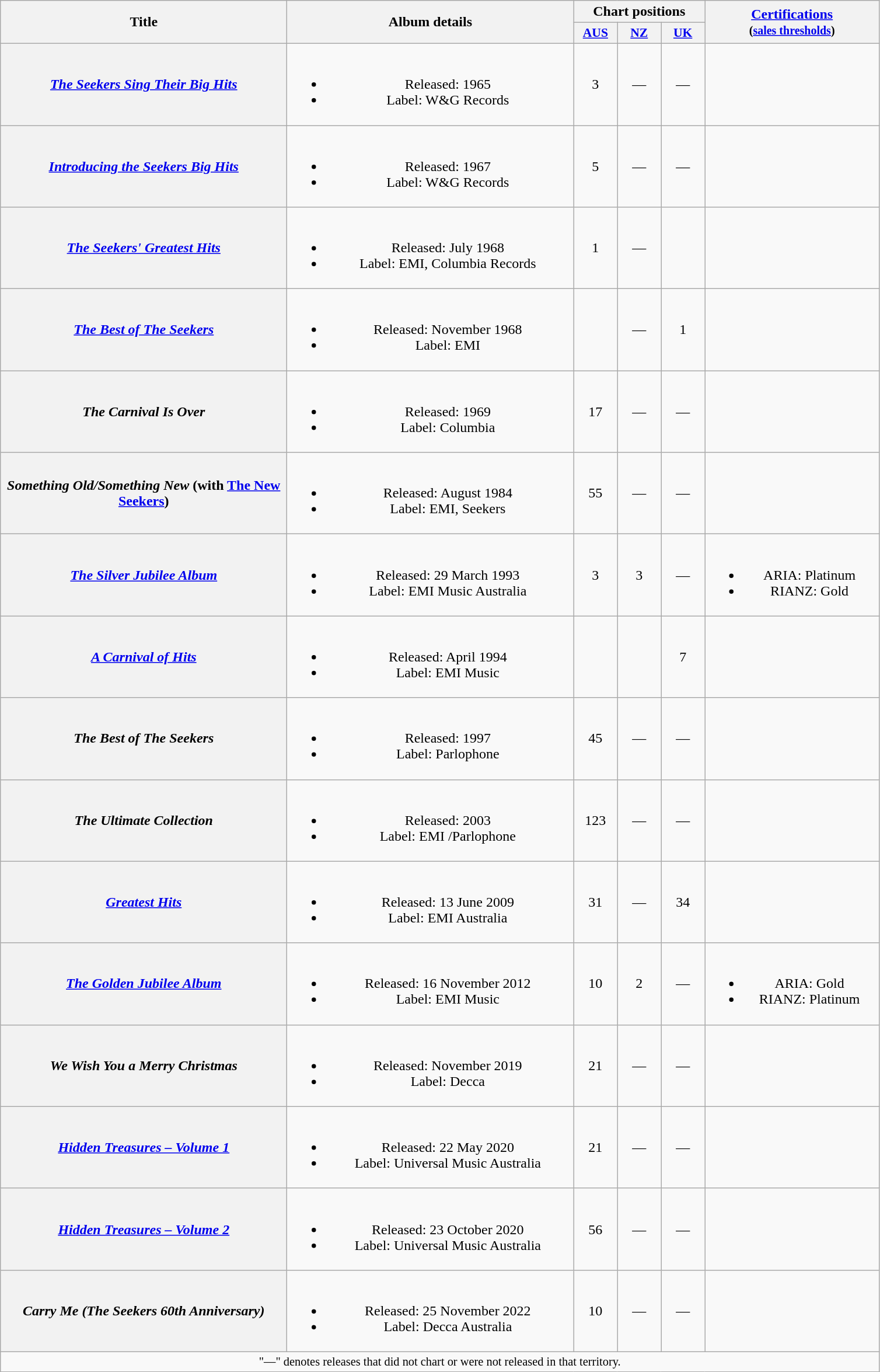<table class="wikitable plainrowheaders" style="text-align:center;">
<tr>
<th scope="col" rowspan="2" style="width:20em;">Title</th>
<th scope="col" rowspan="2" style="width:20em;">Album details</th>
<th scope="col" colspan="3">Chart positions</th>
<th rowspan="2" style="width:12em;"><a href='#'>Certifications</a><br><small>(<a href='#'>sales thresholds</a>)</small></th>
</tr>
<tr>
<th scope="col" style="width:3em;font-size:90%;"><a href='#'>AUS</a><br></th>
<th scope="col" style="width:3em;font-size:90%;"><a href='#'>NZ</a><br></th>
<th scope="col" style="width:3em;font-size:90%;"><a href='#'>UK</a><br></th>
</tr>
<tr>
<th scope="row"><em><a href='#'>The Seekers Sing Their Big Hits</a></em></th>
<td><br><ul><li>Released: 1965</li><li>Label: W&G Records</li></ul></td>
<td>3</td>
<td>—</td>
<td>—</td>
<td></td>
</tr>
<tr>
<th scope="row"><em><a href='#'>Introducing the Seekers Big Hits</a></em></th>
<td><br><ul><li>Released: 1967</li><li>Label: W&G Records</li></ul></td>
<td>5</td>
<td>—</td>
<td>—</td>
<td></td>
</tr>
<tr>
<th scope="row"><em><a href='#'>The Seekers' Greatest Hits</a></em></th>
<td><br><ul><li>Released: July 1968</li><li>Label: EMI, Columbia Records</li></ul></td>
<td>1</td>
<td>—</td>
<td></td>
<td></td>
</tr>
<tr>
<th scope="row"><em><a href='#'>The Best of The Seekers</a></em></th>
<td><br><ul><li>Released: November 1968</li><li>Label: EMI</li></ul></td>
<td></td>
<td>—</td>
<td>1</td>
<td></td>
</tr>
<tr>
<th scope="row"><em>The Carnival Is Over</em></th>
<td><br><ul><li>Released: 1969</li><li>Label: Columbia</li></ul></td>
<td>17</td>
<td>—</td>
<td>—</td>
<td></td>
</tr>
<tr>
<th scope="row"><em>Something Old/Something New</em> (with <a href='#'>The New Seekers</a>)</th>
<td><br><ul><li>Released: August 1984</li><li>Label: EMI, Seekers</li></ul></td>
<td>55</td>
<td>—</td>
<td>—</td>
<td></td>
</tr>
<tr>
<th scope="row"><em><a href='#'>The Silver Jubilee Album</a></em></th>
<td><br><ul><li>Released: 29 March 1993</li><li>Label: EMI Music Australia</li></ul></td>
<td>3</td>
<td>3</td>
<td>—</td>
<td><br><ul><li>ARIA: Platinum</li><li>RIANZ: Gold</li></ul></td>
</tr>
<tr>
<th scope="row"><em><a href='#'>A Carnival of Hits</a></em></th>
<td><br><ul><li>Released: April 1994</li><li>Label: EMI Music</li></ul></td>
<td></td>
<td></td>
<td>7</td>
<td></td>
</tr>
<tr>
<th scope="row"><em>The Best of The Seekers</em></th>
<td><br><ul><li>Released: 1997</li><li>Label: Parlophone</li></ul></td>
<td>45</td>
<td>—</td>
<td>—</td>
<td></td>
</tr>
<tr>
<th scope="row"><em>The Ultimate Collection</em></th>
<td><br><ul><li>Released: 2003</li><li>Label: EMI /Parlophone</li></ul></td>
<td>123</td>
<td>—</td>
<td>—</td>
<td></td>
</tr>
<tr>
<th scope="row"><em><a href='#'>Greatest Hits</a></em></th>
<td><br><ul><li>Released: 13 June 2009</li><li>Label: EMI Australia</li></ul></td>
<td>31</td>
<td>—</td>
<td>34</td>
<td></td>
</tr>
<tr>
<th scope="row"><em><a href='#'>The Golden Jubilee Album</a></em></th>
<td><br><ul><li>Released: 16 November 2012</li><li>Label: EMI Music</li></ul></td>
<td>10</td>
<td>2</td>
<td>—</td>
<td><br><ul><li>ARIA: Gold</li><li>RIANZ: Platinum</li></ul></td>
</tr>
<tr>
<th scope="row"><em>We Wish You a Merry Christmas</em></th>
<td><br><ul><li>Released: November 2019</li><li>Label: Decca</li></ul></td>
<td>21</td>
<td>—</td>
<td>—</td>
<td></td>
</tr>
<tr>
<th scope="row"><em><a href='#'>Hidden Treasures – Volume 1</a></em></th>
<td><br><ul><li>Released: 22 May 2020</li><li>Label: Universal Music Australia</li></ul></td>
<td>21</td>
<td>—</td>
<td>—</td>
<td></td>
</tr>
<tr>
<th scope="row"><em><a href='#'>Hidden Treasures – Volume 2</a></em></th>
<td><br><ul><li>Released: 23 October 2020</li><li>Label: Universal Music Australia</li></ul></td>
<td>56</td>
<td>—</td>
<td>—</td>
<td></td>
</tr>
<tr>
<th scope="row"><em>Carry Me (The Seekers 60th Anniversary)</em></th>
<td><br><ul><li>Released: 25 November 2022</li><li>Label: Decca Australia</li></ul></td>
<td>10<br></td>
<td>—</td>
<td>—</td>
<td></td>
</tr>
<tr>
<td colspan="7" style="font-size:85%">"—" denotes releases that did not chart or were not released in that territory.</td>
</tr>
</table>
